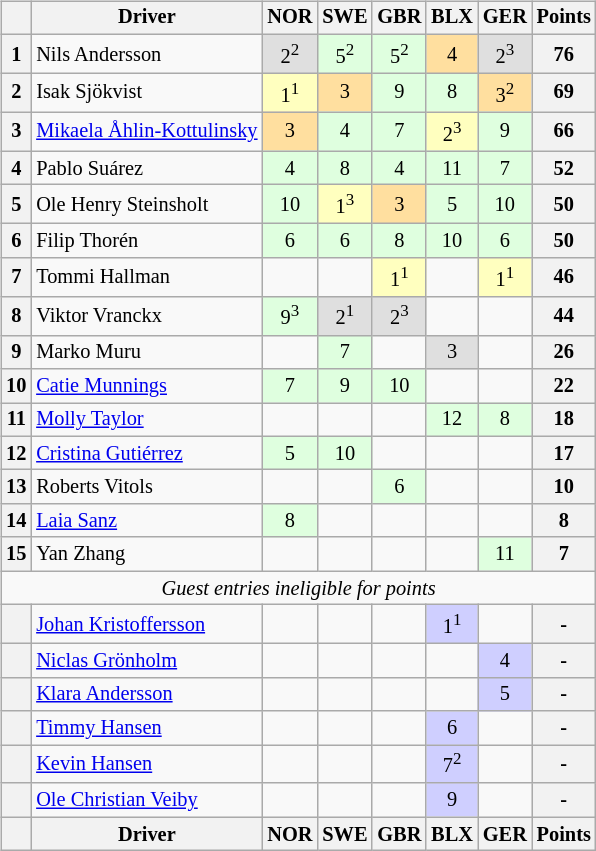<table>
<tr>
<td><br><table class="wikitable" style="font-size:85%; text-align:center;">
<tr>
<th></th>
<th>Driver</th>
<th>NOR<br></th>
<th>SWE<br></th>
<th>GBR<br></th>
<th>BLX<br></th>
<th>GER<br></th>
<th>Points</th>
</tr>
<tr>
<th>1</th>
<td align="left"> Nils Andersson</td>
<td style="background:#dfdfdf;">2<sup>2</sup></td>
<td style="background:#dfffdf;">5<sup>2</sup></td>
<td style="background:#dfffdf;">5<sup>2</sup></td>
<td style="background:#ffdf9f;">4</td>
<td style="background:#dfdfdf;">2<sup>3</sup></td>
<th>76</th>
</tr>
<tr>
<th>2</th>
<td align="left"> Isak Sjökvist</td>
<td style="background:#ffffbf;">1<sup>1</sup></td>
<td style="background:#ffdf9f;">3</td>
<td style="background:#dfffdf;">9</td>
<td style="background:#dfffdf;">8</td>
<td style="background:#ffdf9f;">3<sup>2</sup></td>
<th>69</th>
</tr>
<tr>
<th>3</th>
<td align="left"> <a href='#'>Mikaela Åhlin-Kottulinsky</a></td>
<td style="background:#ffdf9f;">3</td>
<td style="background:#dfffdf;">4</td>
<td style="background:#dfffdf;">7</td>
<td style="background:#ffffbf;">2<sup>3</sup></td>
<td style="background:#dfffdf;">9</td>
<th>66</th>
</tr>
<tr>
<th>4</th>
<td align="left"> Pablo Suárez</td>
<td style="background:#dfffdf;">4</td>
<td style="background:#dfffdf;">8</td>
<td style="background:#dfffdf;">4</td>
<td style="background:#dfffdf;">11</td>
<td style="background:#dfffdf;">7</td>
<th>52</th>
</tr>
<tr>
<th>5</th>
<td align="left"> Ole Henry Steinsholt</td>
<td style="background:#dfffdf;">10</td>
<td style="background:#ffffbf;">1<sup>3</sup></td>
<td style="background:#ffdf9f;">3</td>
<td style="background:#dfffdf;">5</td>
<td style="background:#dfffdf;">10</td>
<th>50</th>
</tr>
<tr>
<th>6</th>
<td align="left"> Filip Thorén</td>
<td style="background:#dfffdf;">6</td>
<td style="background:#dfffdf;">6</td>
<td style="background:#dfffdf;">8</td>
<td style="background:#dfffdf;">10</td>
<td style="background:#dfffdf;">6</td>
<th>50</th>
</tr>
<tr>
<th>7</th>
<td align="left"> Tommi Hallman</td>
<td></td>
<td></td>
<td style="background:#ffffbf;">1<sup>1</sup></td>
<td></td>
<td style="background:#ffffbf;">1<sup>1</sup></td>
<th>46</th>
</tr>
<tr>
<th>8</th>
<td align="left"> Viktor Vranckx</td>
<td style="background:#dfffdf;">9<sup>3</sup></td>
<td style="background:#dfdfdf;">2<sup>1</sup></td>
<td style="background:#dfdfdf;">2<sup>3</sup></td>
<td></td>
<td></td>
<th>44</th>
</tr>
<tr>
<th>9</th>
<td align="left"> Marko Muru</td>
<td></td>
<td style="background:#dfffdf;">7</td>
<td></td>
<td style="background:#dfdfdf;">3</td>
<td></td>
<th>26</th>
</tr>
<tr>
<th>10</th>
<td align="left"> <a href='#'>Catie Munnings</a></td>
<td style="background:#dfffdf;">7</td>
<td style="background:#dfffdf;">9</td>
<td style="background:#dfffdf;">10</td>
<td></td>
<td></td>
<th>22</th>
</tr>
<tr>
<th>11</th>
<td align="left"> <a href='#'>Molly Taylor</a></td>
<td></td>
<td></td>
<td></td>
<td style="background:#dfffdf;">12</td>
<td style="background:#dfffdf;">8</td>
<th>18</th>
</tr>
<tr>
<th>12</th>
<td align="left"> <a href='#'>Cristina Gutiérrez</a></td>
<td style="background:#dfffdf;">5</td>
<td style="background:#dfffdf;">10</td>
<td></td>
<td></td>
<td></td>
<th>17</th>
</tr>
<tr>
<th>13</th>
<td align="left"> Roberts Vitols</td>
<td></td>
<td></td>
<td style="background:#dfffdf;">6</td>
<td></td>
<td></td>
<th>10</th>
</tr>
<tr>
<th>14</th>
<td align="left"> <a href='#'>Laia Sanz</a></td>
<td style="background:#dfffdf;">8</td>
<td></td>
<td></td>
<td></td>
<td></td>
<th>8</th>
</tr>
<tr>
<th>15</th>
<td align="left"> Yan Zhang</td>
<td></td>
<td></td>
<td></td>
<td></td>
<td style="background:#dfffdf;">11</td>
<th>7</th>
</tr>
<tr>
<td colspan="8"><em>Guest entries ineligible for points</em></td>
</tr>
<tr>
<th></th>
<td align="left"> <a href='#'>Johan Kristoffersson</a></td>
<td></td>
<td></td>
<td></td>
<td style="background:#CFCFFF;">1<sup>1</sup></td>
<td></td>
<th>-</th>
</tr>
<tr>
<th></th>
<td align="left"> <a href='#'>Niclas Grönholm</a></td>
<td></td>
<td></td>
<td></td>
<td></td>
<td style="background:#CFCFFF;">4</td>
<th>-</th>
</tr>
<tr>
<th></th>
<td align="left"> <a href='#'>Klara Andersson</a></td>
<td></td>
<td></td>
<td></td>
<td></td>
<td style="background:#CFCFFF;">5</td>
<th>-</th>
</tr>
<tr>
<th></th>
<td align="left"> <a href='#'>Timmy Hansen</a></td>
<td></td>
<td></td>
<td></td>
<td style="background:#CFCFFF;">6</td>
<td></td>
<th>-</th>
</tr>
<tr>
<th></th>
<td align="left"> <a href='#'>Kevin Hansen</a></td>
<td></td>
<td></td>
<td></td>
<td style="background:#CFCFFF;">7<sup>2</sup></td>
<td></td>
<th>-</th>
</tr>
<tr>
<th></th>
<td align="left"> <a href='#'>Ole Christian Veiby</a></td>
<td></td>
<td></td>
<td></td>
<td style="background:#CFCFFF;">9</td>
<td></td>
<th>-</th>
</tr>
<tr>
<th></th>
<th>Driver</th>
<th>NOR<br></th>
<th>SWE<br></th>
<th>GBR<br></th>
<th>BLX<br></th>
<th>GER<br></th>
<th>Points</th>
</tr>
</table>
</td>
</tr>
</table>
